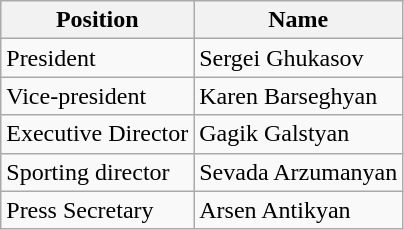<table class="wikitable">
<tr>
<th style=background:graw;">Position</th>
<th style=background:graw;">Name</th>
</tr>
<tr>
<td>President</td>
<td> Sergei Ghukasov</td>
</tr>
<tr>
<td>Vice-president</td>
<td> Karen Barseghyan</td>
</tr>
<tr>
<td>Executive Director</td>
<td> Gagik Galstyan</td>
</tr>
<tr>
<td>Sporting director</td>
<td> Sevada Arzumanyan</td>
</tr>
<tr>
<td>Press Secretary</td>
<td> Arsen Antikyan</td>
</tr>
</table>
